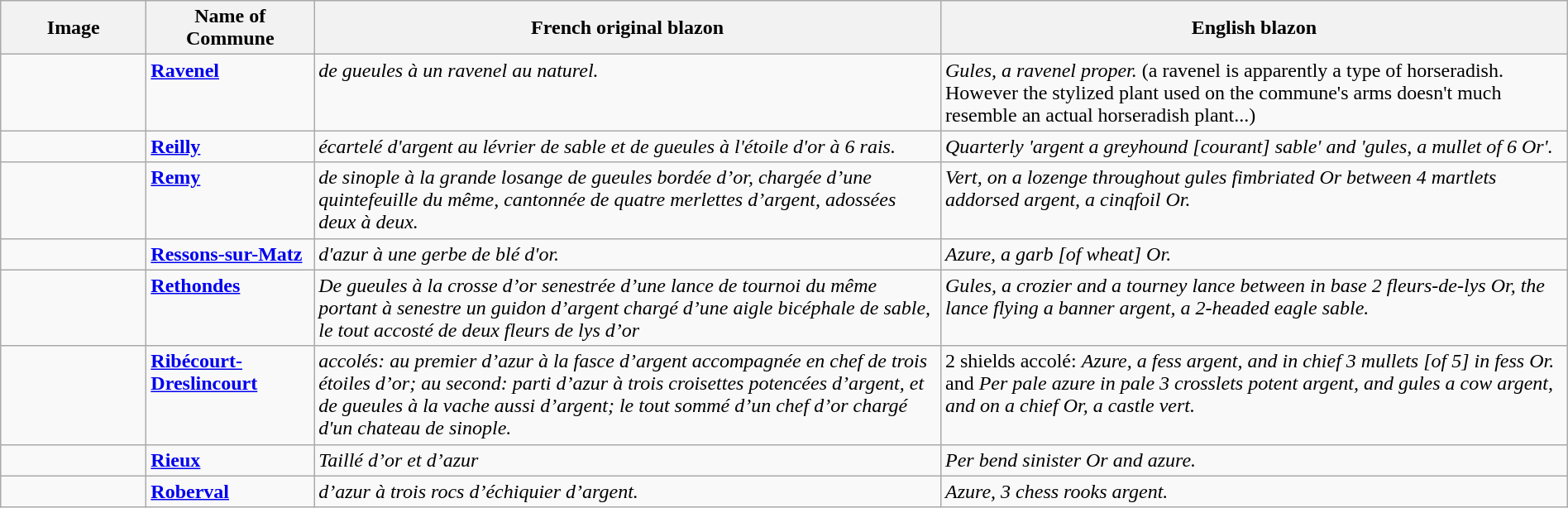<table class="wikitable" width="100%">
<tr>
<th width="110">Image</th>
<th>Name of Commune</th>
<th width="40%">French original blazon</th>
<th width="40%">English blazon</th>
</tr>
<tr valign=top>
<td align=center><br></td>
<td><strong><a href='#'>Ravenel</a></strong></td>
<td><em>de gueules à un ravenel au naturel.</em> </td>
<td><em>Gules, a ravenel proper.</em> (a ravenel is apparently a type of horseradish.  However the stylized plant used on the commune's arms doesn't much resemble an actual horseradish plant...)</td>
</tr>
<tr valign=top>
<td align=center></td>
<td><strong><a href='#'>Reilly</a></strong></td>
<td><em>écartelé d'argent au lévrier de sable et de gueules à l'étoile d'or à 6 rais.</em></td>
<td><em>Quarterly 'argent a greyhound [courant] sable' and 'gules, a mullet of 6 Or'.</em></td>
</tr>
<tr valign=top>
<td align=center><br></td>
<td><strong><a href='#'>Remy</a></strong></td>
<td><em>de sinople à la grande losange de gueules bordée d’or, chargée d’une quintefeuille du même, cantonnée de quatre merlettes d’argent, adossées deux à deux.</em></td>
<td><em>Vert, on a lozenge throughout gules fimbriated Or between 4 martlets addorsed argent, a cinqfoil Or.</em></td>
</tr>
<tr valign=top>
<td align=center><br></td>
<td><strong><a href='#'>Ressons-sur-Matz</a></strong></td>
<td><em>d'azur à une gerbe de blé d'or.</em></td>
<td><em>Azure, a garb [of wheat] Or.</em></td>
</tr>
<tr valign=top>
<td align=center><br></td>
<td><strong><a href='#'>Rethondes</a></strong></td>
<td><em>De gueules à la crosse d’or senestrée d’une lance de tournoi du même portant à senestre un guidon d’argent chargé d’une aigle bicéphale de sable, le tout accosté de deux fleurs de lys d’or</em></td>
<td><em>Gules, a crozier and a tourney lance between in base 2 fleurs-de-lys Or, the lance flying a banner argent, a 2-headed eagle sable.</em></td>
</tr>
<tr valign=top>
<td align=center><br></td>
<td><strong><a href='#'>Ribécourt-Dreslincourt</a></strong></td>
<td><em>accolés: au premier d’azur à la fasce d’argent accompagnée en chef de trois étoiles d’or; au second: parti d’azur à trois croisettes potencées d’argent, et de gueules à la vache aussi d’argent; le tout sommé d’un chef d’or chargé d'un chateau de sinople.</em></td>
<td>2 shields accolé: <em>Azure, a fess argent, and in chief 3 mullets [of 5] in fess Or.</em> and <em>Per pale azure in pale 3 crosslets potent argent, and gules a cow argent, and on a chief Or, a castle vert.</em></td>
</tr>
<tr valign=top>
<td align=center><br></td>
<td><strong><a href='#'>Rieux</a></strong></td>
<td><em>Taillé d’or et d’azur</em></td>
<td><em>Per bend sinister Or and azure.</em></td>
</tr>
<tr valign=top>
<td align=center><br></td>
<td><strong><a href='#'>Roberval</a></strong></td>
<td><em>d’azur à trois rocs d’échiquier d’argent.</em> </td>
<td><em>Azure, 3 chess rooks argent.</em></td>
</tr>
</table>
